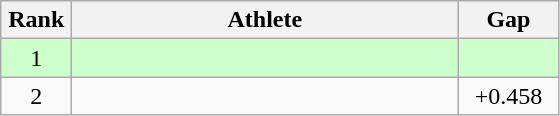<table class=wikitable style="text-align:center">
<tr>
<th width=40>Rank</th>
<th width=250>Athlete</th>
<th width=60>Gap</th>
</tr>
<tr bgcolor="ccffcc">
<td>1</td>
<td align=left></td>
<td></td>
</tr>
<tr>
<td>2</td>
<td align=left></td>
<td>+0.458</td>
</tr>
</table>
